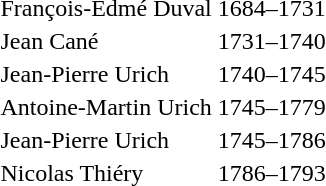<table>
<tr>
<td>François-Edmé Duval</td>
<td>1684–1731</td>
</tr>
<tr>
<td>Jean Cané</td>
<td>1731–1740</td>
</tr>
<tr>
<td>Jean-Pierre Urich</td>
<td>1740–1745</td>
</tr>
<tr>
<td>Antoine-Martin Urich</td>
<td>1745–1779</td>
</tr>
<tr>
<td>Jean-Pierre Urich</td>
<td>1745–1786</td>
</tr>
<tr>
<td>Nicolas Thiéry</td>
<td>1786–1793</td>
</tr>
</table>
